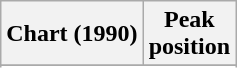<table class="wikitable sortable">
<tr>
<th align="left">Chart (1990)</th>
<th align="center">Peak<br>position</th>
</tr>
<tr>
</tr>
<tr>
</tr>
</table>
